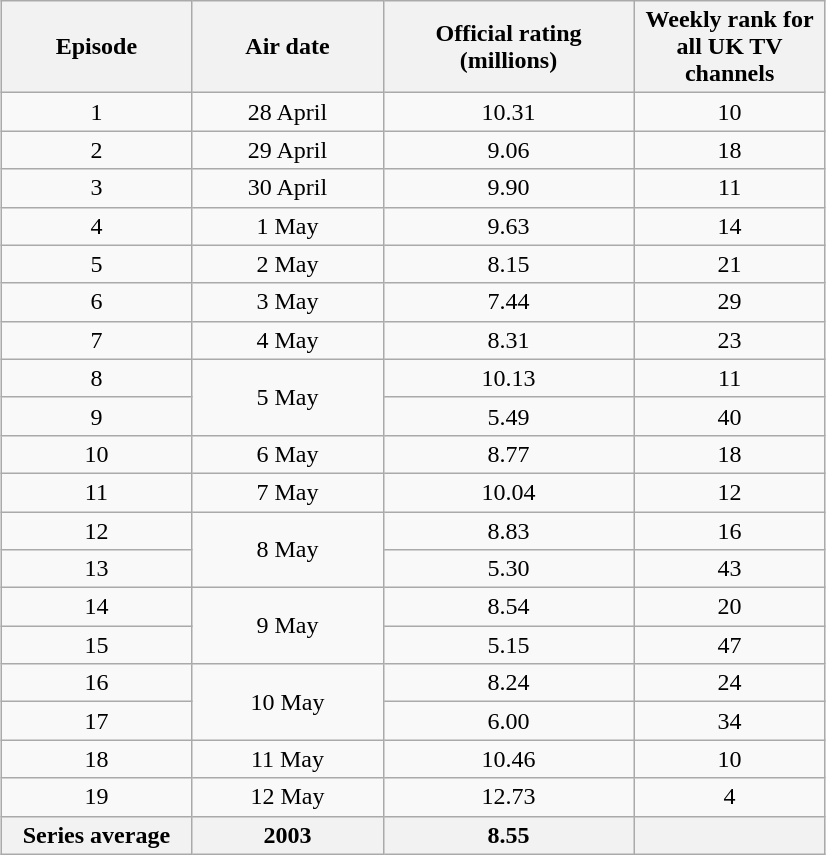<table class="wikitable" style="text-align:center; margin: 1em auto 1em auto">
<tr>
<th scope="col" style="width:120px;">Episode</th>
<th scope="col" style="width:120px;">Air date</th>
<th scope="col" style="width:160px;">Official rating <br> (millions)</th>
<th scope="col" style="width:120px;">Weekly rank for all UK TV channels</th>
</tr>
<tr>
<td>1</td>
<td>28 April</td>
<td>10.31</td>
<td>10</td>
</tr>
<tr>
<td>2</td>
<td>29 April</td>
<td>9.06</td>
<td>18</td>
</tr>
<tr>
<td>3</td>
<td>30 April</td>
<td>9.90</td>
<td>11</td>
</tr>
<tr>
<td>4</td>
<td>1 May</td>
<td>9.63</td>
<td>14</td>
</tr>
<tr>
<td>5</td>
<td>2 May</td>
<td>8.15</td>
<td>21</td>
</tr>
<tr>
<td>6</td>
<td>3 May</td>
<td>7.44</td>
<td>29</td>
</tr>
<tr>
<td>7</td>
<td>4 May</td>
<td>8.31</td>
<td>23</td>
</tr>
<tr>
<td>8</td>
<td rowspan="2">5 May</td>
<td>10.13</td>
<td>11</td>
</tr>
<tr>
<td>9</td>
<td>5.49</td>
<td>40</td>
</tr>
<tr>
<td>10</td>
<td>6 May</td>
<td>8.77</td>
<td>18</td>
</tr>
<tr>
<td>11</td>
<td>7 May</td>
<td>10.04</td>
<td>12</td>
</tr>
<tr>
<td>12</td>
<td rowspan="2">8 May</td>
<td>8.83</td>
<td>16</td>
</tr>
<tr>
<td>13</td>
<td>5.30</td>
<td>43</td>
</tr>
<tr>
<td>14</td>
<td rowspan="2">9 May</td>
<td>8.54</td>
<td>20</td>
</tr>
<tr>
<td>15</td>
<td>5.15</td>
<td>47</td>
</tr>
<tr>
<td>16</td>
<td rowspan="2">10 May</td>
<td>8.24</td>
<td>24</td>
</tr>
<tr>
<td>17</td>
<td>6.00</td>
<td>34</td>
</tr>
<tr>
<td>18</td>
<td>11 May</td>
<td>10.46</td>
<td>10</td>
</tr>
<tr>
<td>19</td>
<td>12 May</td>
<td>12.73</td>
<td>4</td>
</tr>
<tr>
<th>Series average</th>
<th>2003</th>
<th>8.55</th>
<th></th>
</tr>
</table>
